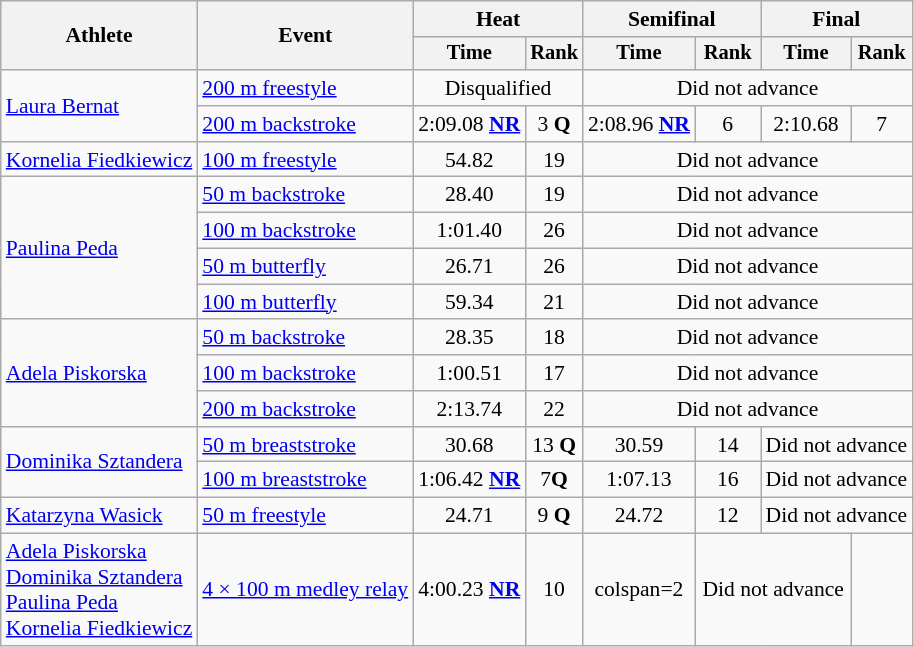<table class="wikitable" style="text-align:center; font-size:90%;">
<tr>
<th rowspan="2">Athlete</th>
<th rowspan="2">Event</th>
<th colspan="2">Heat</th>
<th colspan="2">Semifinal</th>
<th colspan="2">Final</th>
</tr>
<tr style="font-size:95%">
<th>Time</th>
<th>Rank</th>
<th>Time</th>
<th>Rank</th>
<th>Time</th>
<th>Rank</th>
</tr>
<tr>
<td align=left rowspan=2><a href='#'>Laura Bernat</a></td>
<td align=left><a href='#'>200 m freestyle</a></td>
<td colspan=2>Disqualified</td>
<td colspan=4>Did not advance</td>
</tr>
<tr>
<td align=left><a href='#'>200 m backstroke</a></td>
<td>2:09.08 <strong><a href='#'>NR</a></strong></td>
<td>3 <strong>Q</strong></td>
<td>2:08.96 <strong><a href='#'>NR</a></strong></td>
<td>6</td>
<td>2:10.68</td>
<td>7</td>
</tr>
<tr>
<td align=left><a href='#'>Kornelia Fiedkiewicz</a></td>
<td align=left><a href='#'>100 m freestyle</a></td>
<td>54.82</td>
<td>19</td>
<td colspan=4>Did not advance</td>
</tr>
<tr>
<td align=left rowspan=4><a href='#'>Paulina Peda</a></td>
<td align=left><a href='#'>50 m backstroke</a></td>
<td>28.40</td>
<td>19</td>
<td colspan=4>Did not advance</td>
</tr>
<tr>
<td align=left><a href='#'>100 m backstroke</a></td>
<td>1:01.40</td>
<td>26</td>
<td colspan=4>Did not advance</td>
</tr>
<tr>
<td align=left><a href='#'>50 m butterfly</a></td>
<td>26.71</td>
<td>26</td>
<td colspan=4>Did not advance</td>
</tr>
<tr>
<td align=left><a href='#'>100 m butterfly</a></td>
<td>59.34</td>
<td>21</td>
<td colspan=4>Did not advance</td>
</tr>
<tr>
<td align=left rowspan=3><a href='#'>Adela Piskorska</a></td>
<td align=left><a href='#'>50 m backstroke</a></td>
<td>28.35</td>
<td>18</td>
<td colspan=4>Did not advance</td>
</tr>
<tr>
<td align=left><a href='#'>100 m backstroke</a></td>
<td>1:00.51</td>
<td>17</td>
<td colspan=4>Did not advance</td>
</tr>
<tr>
<td align=left><a href='#'>200 m backstroke</a></td>
<td>2:13.74</td>
<td>22</td>
<td colspan=4>Did not advance</td>
</tr>
<tr>
<td align=left rowspan=2><a href='#'>Dominika Sztandera</a></td>
<td align=left><a href='#'>50 m breaststroke</a></td>
<td>30.68</td>
<td>13 <strong>Q</strong></td>
<td>30.59</td>
<td>14</td>
<td colspan=2>Did not advance</td>
</tr>
<tr>
<td align=left><a href='#'>100 m breaststroke</a></td>
<td>1:06.42 <strong><a href='#'>NR</a></strong></td>
<td>7<strong>Q</strong></td>
<td>1:07.13</td>
<td>16</td>
<td colspan=2>Did not advance</td>
</tr>
<tr>
<td align=left><a href='#'>Katarzyna Wasick</a></td>
<td align=left><a href='#'>50 m freestyle</a></td>
<td>24.71</td>
<td>9 <strong>Q</strong></td>
<td>24.72</td>
<td>12</td>
<td colspan=2>Did not advance</td>
</tr>
<tr>
<td align=left><a href='#'>Adela Piskorska</a><br><a href='#'>Dominika Sztandera</a><br><a href='#'>Paulina Peda</a><br><a href='#'>Kornelia Fiedkiewicz</a></td>
<td align=left><a href='#'>4 × 100 m medley relay</a></td>
<td>4:00.23 <strong><a href='#'>NR</a></strong></td>
<td>10</td>
<td>colspan=2 </td>
<td colspan=2>Did not advance</td>
</tr>
</table>
